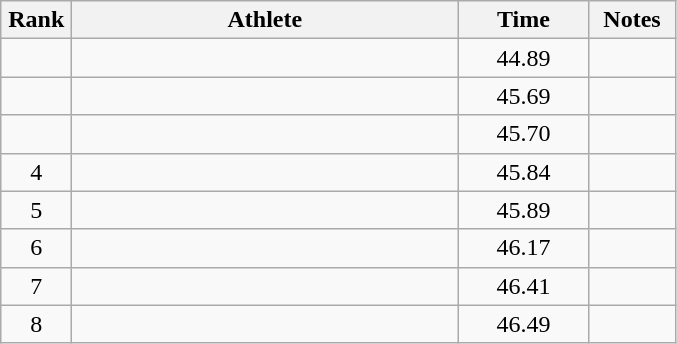<table class="wikitable" style="text-align:center">
<tr>
<th width=40>Rank</th>
<th width=250>Athlete</th>
<th width=80>Time</th>
<th width=50>Notes</th>
</tr>
<tr>
<td></td>
<td align=left></td>
<td>44.89</td>
<td></td>
</tr>
<tr>
<td></td>
<td align=left></td>
<td>45.69</td>
<td></td>
</tr>
<tr>
<td></td>
<td align=left></td>
<td>45.70</td>
<td></td>
</tr>
<tr>
<td>4</td>
<td align=left></td>
<td>45.84</td>
<td></td>
</tr>
<tr>
<td>5</td>
<td align=left></td>
<td>45.89</td>
<td></td>
</tr>
<tr>
<td>6</td>
<td align=left></td>
<td>46.17</td>
<td></td>
</tr>
<tr>
<td>7</td>
<td align=left></td>
<td>46.41</td>
<td></td>
</tr>
<tr>
<td>8</td>
<td align=left></td>
<td>46.49</td>
<td></td>
</tr>
</table>
